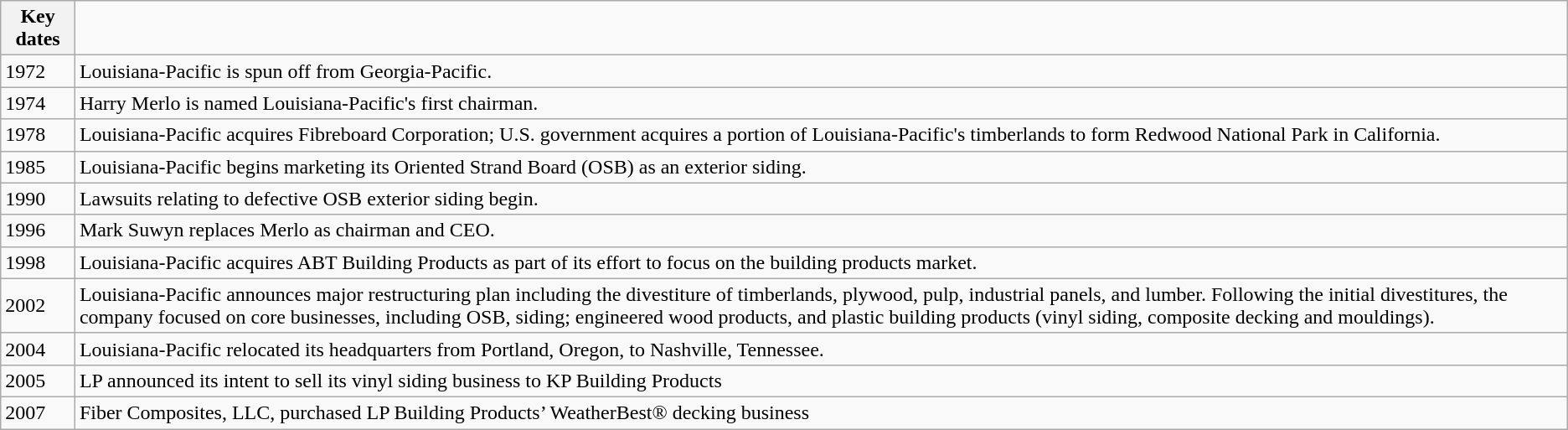<table class="wikitable">
<tr>
<th>Key dates</th>
</tr>
<tr>
<td>1972</td>
<td>Louisiana-Pacific is spun off from Georgia-Pacific.</td>
</tr>
<tr>
<td>1974</td>
<td>Harry Merlo is named Louisiana-Pacific's first chairman.</td>
</tr>
<tr>
<td>1978</td>
<td>Louisiana-Pacific acquires Fibreboard Corporation; U.S. government acquires a portion of Louisiana-Pacific's timberlands to form Redwood National Park in California.</td>
</tr>
<tr>
<td>1985</td>
<td>Louisiana-Pacific begins marketing its Oriented Strand Board (OSB) as an exterior siding.</td>
</tr>
<tr>
<td>1990</td>
<td>Lawsuits relating to defective OSB exterior siding begin.</td>
</tr>
<tr>
<td>1996</td>
<td>Mark Suwyn replaces Merlo as chairman and CEO.</td>
</tr>
<tr>
<td>1998</td>
<td>Louisiana-Pacific acquires ABT Building Products as part of its effort to focus on the building products market.</td>
</tr>
<tr>
<td>2002</td>
<td>Louisiana-Pacific announces major restructuring plan including the divestiture of timberlands, plywood, pulp, industrial panels, and lumber. Following the initial divestitures, the company focused on core businesses, including OSB, siding; engineered wood products, and plastic building products (vinyl siding, composite decking and mouldings).</td>
</tr>
<tr>
<td>2004</td>
<td>Louisiana-Pacific relocated its headquarters from Portland, Oregon, to Nashville, Tennessee.</td>
</tr>
<tr>
<td>2005</td>
<td>LP announced its intent to sell its vinyl siding business to KP Building Products</td>
</tr>
<tr>
<td>2007</td>
<td>Fiber Composites, LLC, purchased LP Building Products’ WeatherBest® decking business</td>
</tr>
</table>
